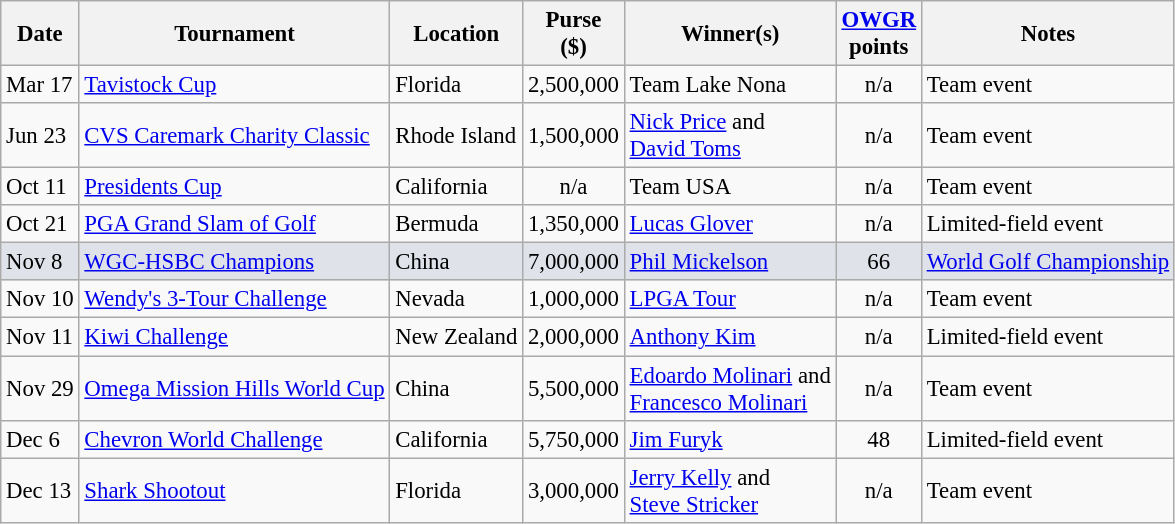<table class="wikitable" style="font-size:95%">
<tr>
<th>Date</th>
<th>Tournament</th>
<th>Location</th>
<th>Purse<br>($)</th>
<th>Winner(s)</th>
<th><a href='#'>OWGR</a><br>points</th>
<th>Notes</th>
</tr>
<tr>
<td>Mar 17</td>
<td><a href='#'>Tavistock Cup</a></td>
<td>Florida</td>
<td align=right>2,500,000</td>
<td>Team Lake Nona</td>
<td align=center>n/a</td>
<td>Team event</td>
</tr>
<tr>
<td>Jun 23</td>
<td><a href='#'>CVS Caremark Charity Classic</a></td>
<td>Rhode Island</td>
<td align=right>1,500,000</td>
<td> <a href='#'>Nick Price</a> and<br> <a href='#'>David Toms</a></td>
<td align=center>n/a</td>
<td>Team event</td>
</tr>
<tr>
<td>Oct 11</td>
<td><a href='#'>Presidents Cup</a></td>
<td>California</td>
<td align=center>n/a</td>
<td> Team USA</td>
<td align=center>n/a</td>
<td>Team event</td>
</tr>
<tr>
<td>Oct 21</td>
<td><a href='#'>PGA Grand Slam of Golf</a></td>
<td>Bermuda</td>
<td align=right>1,350,000</td>
<td> <a href='#'>Lucas Glover</a></td>
<td align=center>n/a</td>
<td>Limited-field event</td>
</tr>
<tr style="background:#dfe2e9;">
<td>Nov 8</td>
<td><a href='#'>WGC-HSBC Champions</a></td>
<td>China</td>
<td align=right>7,000,000</td>
<td> <a href='#'>Phil Mickelson</a></td>
<td align=center>66</td>
<td><a href='#'>World Golf Championship</a></td>
</tr>
<tr>
<td>Nov 10</td>
<td><a href='#'>Wendy's 3-Tour Challenge</a></td>
<td>Nevada</td>
<td align=right>1,000,000</td>
<td><a href='#'>LPGA Tour</a></td>
<td align=center>n/a</td>
<td>Team event</td>
</tr>
<tr>
<td>Nov 11</td>
<td><a href='#'>Kiwi Challenge</a></td>
<td>New Zealand</td>
<td align=right>2,000,000</td>
<td> <a href='#'>Anthony Kim</a></td>
<td align=center>n/a</td>
<td>Limited-field event</td>
</tr>
<tr>
<td>Nov 29</td>
<td><a href='#'>Omega Mission Hills World Cup</a></td>
<td>China</td>
<td align=right>5,500,000</td>
<td> <a href='#'>Edoardo Molinari</a> and<br> <a href='#'>Francesco Molinari</a></td>
<td align=center>n/a</td>
<td>Team event</td>
</tr>
<tr>
<td>Dec 6</td>
<td><a href='#'>Chevron World Challenge</a></td>
<td>California</td>
<td align=right>5,750,000</td>
<td> <a href='#'>Jim Furyk</a></td>
<td align=center>48</td>
<td>Limited-field event</td>
</tr>
<tr>
<td>Dec 13</td>
<td><a href='#'>Shark Shootout</a></td>
<td>Florida</td>
<td align=right>3,000,000</td>
<td> <a href='#'>Jerry Kelly</a> and<br> <a href='#'>Steve Stricker</a></td>
<td align=center>n/a</td>
<td>Team event</td>
</tr>
</table>
